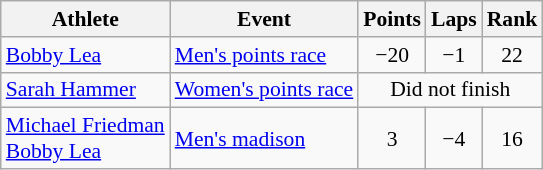<table class=wikitable style=font-size:90%;text-align:center>
<tr>
<th>Athlete</th>
<th>Event</th>
<th>Points</th>
<th>Laps</th>
<th>Rank</th>
</tr>
<tr>
<td align=left><a href='#'>Bobby Lea</a></td>
<td align=left><a href='#'>Men's points race</a></td>
<td>−20</td>
<td>−1</td>
<td>22</td>
</tr>
<tr>
<td align=left><a href='#'>Sarah Hammer</a></td>
<td align=left><a href='#'>Women's points race</a></td>
<td colspan=3>Did not finish</td>
</tr>
<tr>
<td align=left><a href='#'>Michael Friedman</a><br><a href='#'>Bobby Lea</a></td>
<td align=left><a href='#'>Men's madison</a></td>
<td>3</td>
<td>−4</td>
<td>16</td>
</tr>
</table>
